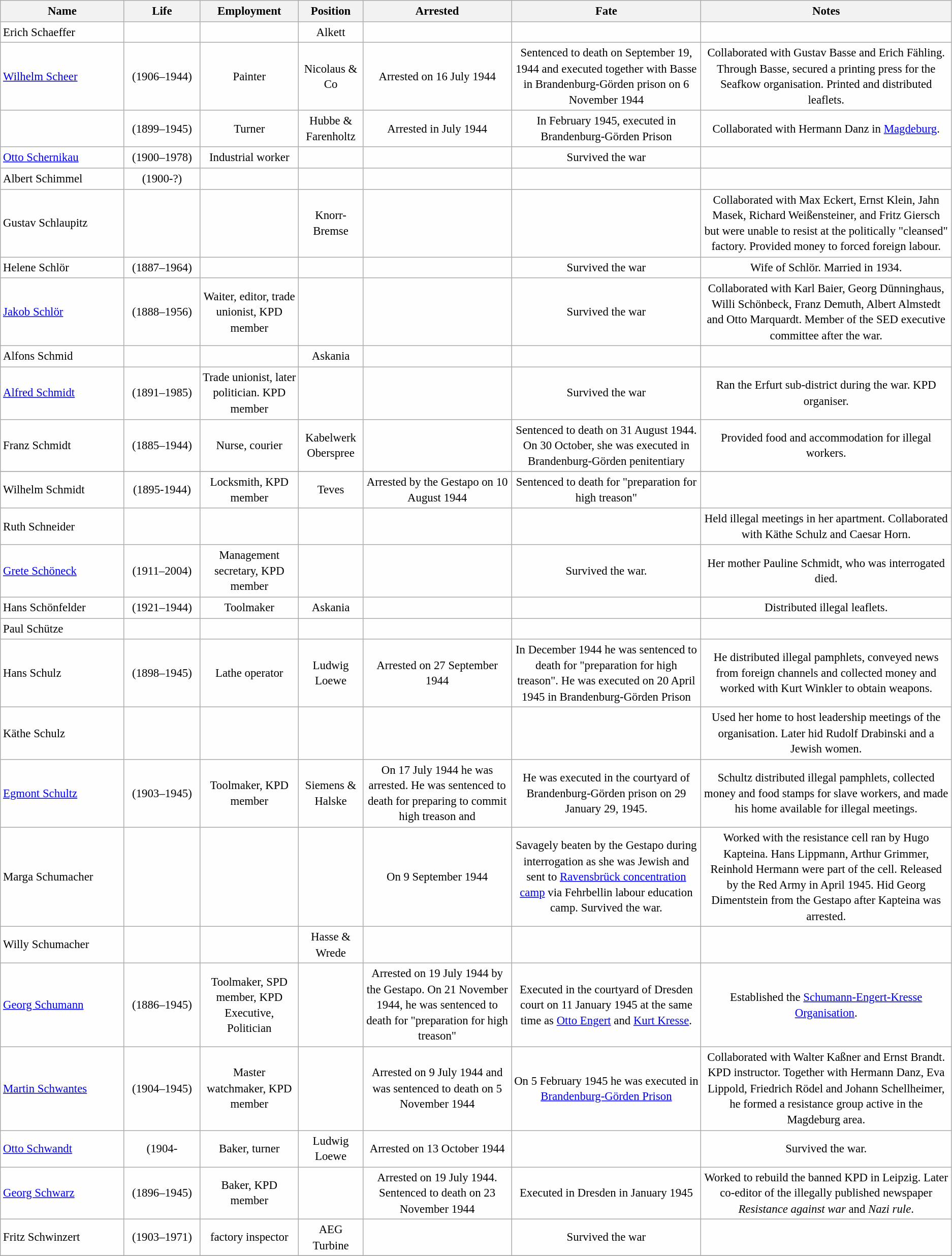<table class="wikitable sortable" style="table-layout:fixed;background-color:#FEFEFE;font-size:95%;padding:0.30em;line-height:1.35em;">
<tr>
<th scope="col"  width=13%>Name</th>
<th scope="col"  width=8%>Life</th>
<th scope="col">Employment</th>
<th scope="col">Position</th>
<th scope="col">Arrested</th>
<th scope="col">Fate</th>
<th scope="col">Notes</th>
</tr>
<tr>
<td>Erich Schaeffer</td>
<td style="text-align: center;"></td>
<td style="text-align: center;"></td>
<td style="text-align: center;">Alkett</td>
<td style="text-align: center;"></td>
<td style="text-align: center;"></td>
<td style="text-align: center;"></td>
</tr>
<tr>
<td><a href='#'>Wilhelm Scheer</a></td>
<td style="text-align: center;">(1906–1944)</td>
<td style="text-align: center;">Painter</td>
<td style="text-align: center;">Nicolaus & Co</td>
<td style="text-align: center;">Arrested on 16 July 1944</td>
<td style="text-align: center;">Sentenced to death on September 19, 1944 and executed together with Basse in Brandenburg-Görden prison on 6 November 1944</td>
<td style="text-align: center;">Collaborated with Gustav Basse and Erich Fähling. Through Basse, secured a printing press for the Seafkow organisation. Printed and distributed leaflets.</td>
</tr>
<tr>
<td></td>
<td style="text-align: center;">(1899–1945)</td>
<td style="text-align: center;">Turner</td>
<td style="text-align: center;">Hubbe & Farenholtz</td>
<td style="text-align: center;">Arrested in July 1944</td>
<td style="text-align: center;">In February 1945, executed in Brandenburg-Görden Prison</td>
<td style="text-align: center;">Collaborated with Hermann Danz in <a href='#'>Magdeburg</a>.</td>
</tr>
<tr>
<td><a href='#'>Otto Schernikau</a></td>
<td style="text-align: center;">(1900–1978)</td>
<td style="text-align: center;">Industrial worker</td>
<td style="text-align: center;"></td>
<td style="text-align: center;"></td>
<td style="text-align: center;">Survived the war</td>
<td style="text-align: center;"></td>
</tr>
<tr>
<td>Albert Schimmel</td>
<td style="text-align: center;">(1900-?)</td>
<td style="text-align: center;"></td>
<td style="text-align: center;"></td>
<td style="text-align: center;"></td>
<td style="text-align: center;"></td>
<td style="text-align: center;"></td>
</tr>
<tr>
<td>Gustav Schlaupitz</td>
<td style="text-align: center;"></td>
<td style="text-align: center;"></td>
<td style="text-align: center;">Knorr-Bremse</td>
<td style="text-align: center;"></td>
<td style="text-align: center;"></td>
<td style="text-align: center;">Collaborated with Max Eckert, Ernst Klein, Jahn Masek, Richard Weißensteiner, and Fritz Giersch but were unable to resist at the politically "cleansed" factory. Provided money to forced foreign labour.</td>
</tr>
<tr>
<td>Helene Schlör</td>
<td style="text-align: center;">(1887–1964)</td>
<td style="text-align: center;"></td>
<td style="text-align: center;"></td>
<td style="text-align: center;"></td>
<td style="text-align: center;">Survived the war</td>
<td style="text-align: center;">Wife of Schlör. Married in 1934.</td>
</tr>
<tr>
<td><a href='#'>Jakob Schlör</a></td>
<td style="text-align: center;">(1888–1956)</td>
<td style="text-align: center;">Waiter, editor, trade unionist, KPD member</td>
<td style="text-align: center;"></td>
<td style="text-align: center;"></td>
<td style="text-align: center;">Survived the war</td>
<td style="text-align: center;">Collaborated with Karl Baier, Georg Dünninghaus, Willi Schönbeck, Franz Demuth, Albert Almstedt and Otto Marquardt. Member of the SED executive committee after the war.</td>
</tr>
<tr>
<td>Alfons Schmid</td>
<td style="text-align: center;"></td>
<td style="text-align: center;"></td>
<td style="text-align: center;">Askania</td>
<td style="text-align: center;"></td>
<td style="text-align: center;"></td>
<td style="text-align: center;"></td>
</tr>
<tr>
<td><a href='#'>Alfred Schmidt</a></td>
<td style="text-align: center;">(1891–1985)</td>
<td style="text-align: center;">Trade unionist, later politician. KPD member</td>
<td style="text-align: center;"></td>
<td style="text-align: center;"></td>
<td style="text-align: center;">Survived the war</td>
<td style="text-align: center;">Ran the Erfurt sub-district during the war. KPD organiser.</td>
</tr>
<tr>
<td>Franz Schmidt</td>
<td style="text-align: center;">(1885–1944)</td>
<td style="text-align: center;">Nurse, courier</td>
<td style="text-align: center;">Kabelwerk Oberspree</td>
<td style="text-align: center;"></td>
<td style="text-align: center;">Sentenced to death on 31 August 1944. On 30 October, she was executed in Brandenburg-Görden penitentiary</td>
<td style="text-align: center;">Provided food and accommodation for illegal workers.</td>
</tr>
<tr>
</tr>
<tr>
<td>Wilhelm Schmidt</td>
<td style="text-align: center;">(1895-1944)</td>
<td style="text-align: center;">Locksmith, KPD member</td>
<td style="text-align: center;">Teves</td>
<td style="text-align: center;">Arrested by the Gestapo on 10 August 1944</td>
<td style="text-align: center;">Sentenced to death for "preparation for high treason"</td>
<td style="text-align: center;"></td>
</tr>
<tr>
<td>Ruth Schneider</td>
<td style="text-align: center;"></td>
<td style="text-align: center;"></td>
<td style="text-align: center;"></td>
<td style="text-align: center;"></td>
<td style="text-align: center;"></td>
<td style="text-align: center;">Held illegal meetings in her apartment. Collaborated with Käthe Schulz and Caesar Horn.</td>
</tr>
<tr>
<td><a href='#'>Grete Schöneck</a></td>
<td style="text-align: center;">(1911–2004)</td>
<td style="text-align: center;">Management secretary, KPD member</td>
<td style="text-align: center;"></td>
<td style="text-align: center;"></td>
<td style="text-align: center;">Survived the war.</td>
<td style="text-align: center;">Her mother Pauline Schmidt, who was interrogated died.</td>
</tr>
<tr>
<td>Hans Schönfelder</td>
<td style="text-align: center;">(1921–1944)</td>
<td style="text-align: center;">Toolmaker</td>
<td style="text-align: center;">Askania</td>
<td style="text-align: center;"></td>
<td style="text-align: center;"></td>
<td style="text-align: center;">Distributed illegal leaflets.</td>
</tr>
<tr>
<td>Paul Schütze</td>
<td style="text-align: center;"></td>
<td style="text-align: center;"></td>
<td style="text-align: center;"></td>
<td style="text-align: center;"></td>
<td style="text-align: center;"></td>
<td style="text-align: center;"></td>
</tr>
<tr>
<td>Hans Schulz</td>
<td style="text-align: center;">(1898–1945)</td>
<td style="text-align: center;">Lathe operator</td>
<td style="text-align: center;">Ludwig Loewe</td>
<td style="text-align: center;">Arrested on 27 September 1944</td>
<td style="text-align: center;">In December 1944 he was sentenced to death for "preparation for high treason". He was executed on 20 April 1945 in Brandenburg-Görden Prison</td>
<td style="text-align: center;">He distributed illegal pamphlets, conveyed news from foreign channels and collected money and worked with Kurt Winkler to obtain weapons.</td>
</tr>
<tr>
<td>Käthe Schulz</td>
<td style="text-align: center;"></td>
<td style="text-align: center;"></td>
<td style="text-align: center;"></td>
<td style="text-align: center;"></td>
<td style="text-align: center;"></td>
<td style="text-align: center;">Used her home to host leadership meetings of the organisation. Later hid Rudolf Drabinski and a Jewish women.</td>
</tr>
<tr>
<td><a href='#'>Egmont Schultz</a></td>
<td style="text-align: center;">(1903–1945)</td>
<td style="text-align: center;">Toolmaker, KPD member</td>
<td style="text-align: center;">Siemens & Halske</td>
<td style="text-align: center;">On 17 July 1944 he was arrested. He was sentenced to death for preparing to commit high treason and</td>
<td style="text-align: center;">He was executed in the courtyard of Brandenburg-Görden prison on 29 January 29, 1945.</td>
<td style="text-align: center;">Schultz distributed illegal pamphlets, collected money and food stamps for slave workers, and made his home available for illegal meetings.</td>
</tr>
<tr>
<td>Marga Schumacher</td>
<td style="text-align: center;"></td>
<td style="text-align: center;"></td>
<td style="text-align: center;"></td>
<td style="text-align: center;">On 9 September 1944</td>
<td style="text-align: center;">Savagely beaten by the Gestapo during interrogation as she was Jewish and sent to <a href='#'>Ravensbrück concentration camp</a> via Fehrbellin labour education camp. Survived the war.</td>
<td style="text-align: center;">Worked with the resistance cell ran by Hugo Kapteina. Hans Lippmann, Arthur Grimmer, Reinhold Hermann were part of the cell. Released by the Red Army in April 1945. Hid Georg Dimentstein from the Gestapo after Kapteina was arrested. </td>
</tr>
<tr>
<td>Willy Schumacher</td>
<td style="text-align: center;"></td>
<td style="text-align: center;"></td>
<td style="text-align: center;">Hasse & Wrede</td>
<td style="text-align: center;"></td>
<td style="text-align: center;"></td>
<td style="text-align: center;"></td>
</tr>
<tr>
<td><a href='#'>Georg Schumann</a></td>
<td style="text-align: center;">(1886–1945)</td>
<td style="text-align: center;">Toolmaker, SPD member, KPD Executive, Politician</td>
<td style="text-align: center;"></td>
<td style="text-align: center;">Arrested on 19 July 1944 by the Gestapo. On 21 November 1944, he was sentenced to death for "preparation for high treason"</td>
<td style="text-align: center;">Executed in the courtyard of Dresden court on 11 January 1945 at the same time as <a href='#'>Otto Engert</a> and <a href='#'>Kurt Kresse</a>.</td>
<td style="text-align: center;">Established the <a href='#'>Schumann-Engert-Kresse Organisation</a>.</td>
</tr>
<tr>
<td><a href='#'>Martin Schwantes</a></td>
<td style="text-align: center;">(1904–1945)</td>
<td style="text-align: center;">Master watchmaker, KPD member</td>
<td style="text-align: center;"></td>
<td style="text-align: center;">Arrested on 9 July 1944 and was sentenced to death on 5 November 1944</td>
<td style="text-align: center;">On 5 February 1945 he was executed in <a href='#'>Brandenburg-Görden Prison</a></td>
<td style="text-align: center;">Collaborated with Walter Kaßner and Ernst Brandt. KPD instructor. Together with Hermann Danz, Eva Lippold, Friedrich Rödel and Johann Schellheimer, he formed a resistance group active in the Magdeburg area.</td>
</tr>
<tr>
<td><a href='#'>Otto Schwandt</a></td>
<td style="text-align: center;">(1904-</td>
<td style="text-align: center;">Baker, turner</td>
<td style="text-align: center;">Ludwig Loewe</td>
<td style="text-align: center;">Arrested on 13 October 1944</td>
<td style="text-align: center;"></td>
<td style="text-align: center;">Survived the war.</td>
</tr>
<tr>
<td><a href='#'>Georg Schwarz</a></td>
<td style="text-align: center;">(1896–1945)</td>
<td style="text-align: center;">Baker, KPD member</td>
<td style="text-align: center;"></td>
<td style="text-align: center;">Arrested on 19 July 1944. Sentenced to death on 23 November 1944</td>
<td style="text-align: center;">Executed in Dresden in January 1945</td>
<td style="text-align: center;">Worked to rebuild the banned KPD in Leipzig. Later co-editor of the illegally published newspaper <em>Resistance against war</em> and <em>Nazi rule</em>.</td>
</tr>
<tr>
<td>Fritz Schwinzert</td>
<td style="text-align: center;">(1903–1971)</td>
<td style="text-align: center;">factory inspector</td>
<td style="text-align: center;">AEG Turbine</td>
<td style="text-align: center;"></td>
<td style="text-align: center;">Survived the war</td>
<td style="text-align: center;"></td>
</tr>
<tr>
</tr>
</table>
